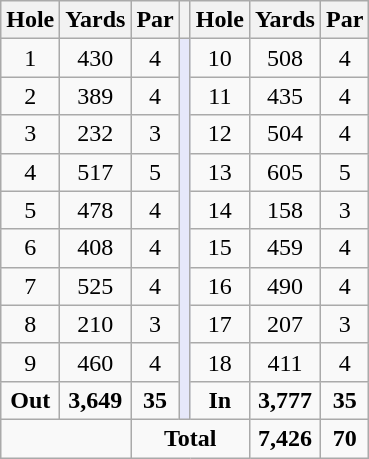<table class="wikitable" style="text-align:center; font-size:100%;">
<tr>
<th>Hole</th>
<th>Yards</th>
<th>Par</th>
<th></th>
<th>Hole</th>
<th>Yards</th>
<th>Par</th>
</tr>
<tr>
<td>1</td>
<td>430</td>
<td>4</td>
<td rowspan=10 style="background:#E6E8FA;"></td>
<td>10</td>
<td>508</td>
<td>4</td>
</tr>
<tr>
<td>2</td>
<td>389</td>
<td>4</td>
<td>11</td>
<td>435</td>
<td>4</td>
</tr>
<tr>
<td>3</td>
<td>232</td>
<td>3</td>
<td>12</td>
<td>504</td>
<td>4</td>
</tr>
<tr>
<td>4</td>
<td>517</td>
<td>5</td>
<td>13</td>
<td>605</td>
<td>5</td>
</tr>
<tr>
<td>5</td>
<td>478</td>
<td>4</td>
<td>14</td>
<td>158</td>
<td>3</td>
</tr>
<tr>
<td>6</td>
<td>408</td>
<td>4</td>
<td>15</td>
<td>459</td>
<td>4</td>
</tr>
<tr>
<td>7</td>
<td>525</td>
<td>4</td>
<td>16</td>
<td>490</td>
<td>4</td>
</tr>
<tr>
<td>8</td>
<td>210</td>
<td>3</td>
<td>17</td>
<td>207</td>
<td>3</td>
</tr>
<tr>
<td>9</td>
<td>460</td>
<td>4</td>
<td>18</td>
<td>411</td>
<td>4</td>
</tr>
<tr>
<td><strong>Out</strong></td>
<td><strong>3,649</strong></td>
<td><strong>35</strong></td>
<td><strong>In</strong></td>
<td><strong>3,777</strong></td>
<td><strong>35</strong></td>
</tr>
<tr>
<td colspan=2 align=left></td>
<td colspan=3><strong>Total</strong></td>
<td><strong>7,426</strong></td>
<td><strong>70</strong></td>
</tr>
</table>
